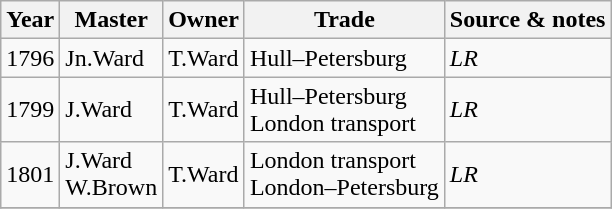<table class=" wikitable">
<tr>
<th>Year</th>
<th>Master</th>
<th>Owner</th>
<th>Trade</th>
<th>Source & notes</th>
</tr>
<tr>
<td>1796</td>
<td>Jn.Ward</td>
<td>T.Ward</td>
<td>Hull–Petersburg</td>
<td><em>LR</em></td>
</tr>
<tr>
<td>1799</td>
<td>J.Ward</td>
<td>T.Ward</td>
<td>Hull–Petersburg<br>London transport</td>
<td><em>LR</em></td>
</tr>
<tr>
<td>1801</td>
<td>J.Ward<br>W.Brown</td>
<td>T.Ward</td>
<td>London transport<br>London–Petersburg</td>
<td><em>LR</em></td>
</tr>
<tr>
</tr>
</table>
